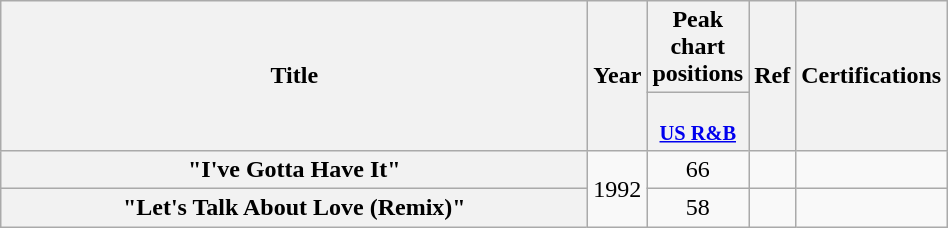<table class="wikitable plainrowheaders" style="text-align:center;">
<tr>
<th scope="col" rowspan="2" style="width:24em;">Title</th>
<th scope="col" rowspan="2">Year</th>
<th scope="col">Peak chart positions</th>
<th scope="col" rowspan="2">Ref</th>
<th scope="col" rowspan="2">Certifications</th>
</tr>
<tr>
<th scope="col" style="width:3em;font-size:85%;"><a href='#'><br>US R&B</a><br></th>
</tr>
<tr>
<th scope="row">"I've Gotta Have It"</th>
<td rowspan="2">1992</td>
<td>66</td>
<td></td>
<td></td>
</tr>
<tr>
<th scope="row">"Let's Talk About Love (Remix)"</th>
<td>58</td>
<td></td>
<td></td>
</tr>
</table>
